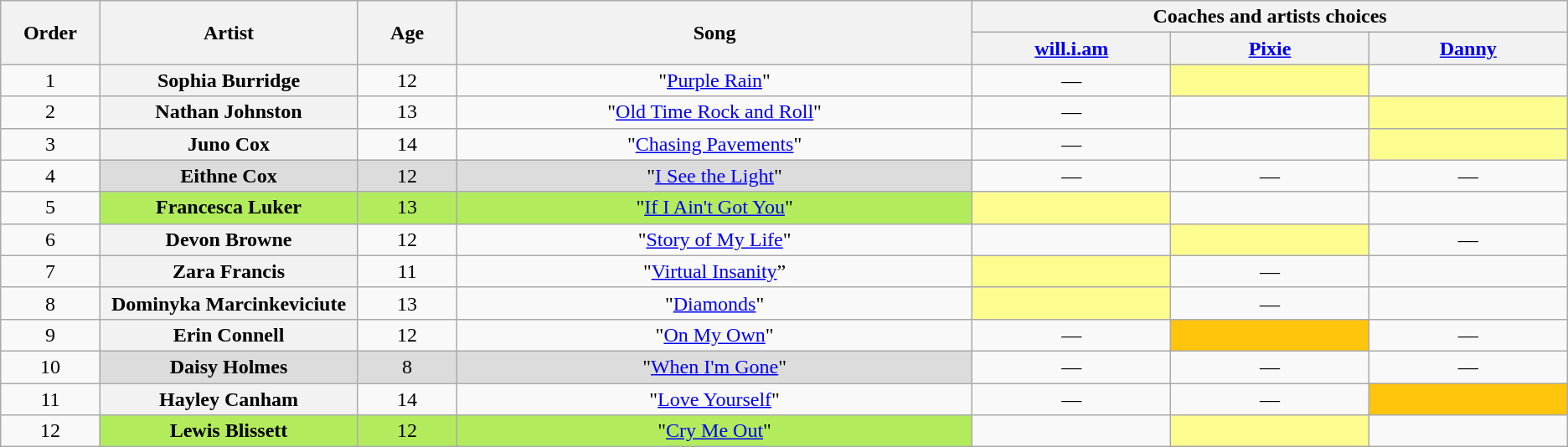<table class="wikitable plainrowheaders" style="text-align:center;">
<tr>
<th scope="col" rowspan="2" style="width:05%;">Order</th>
<th scope="col" rowspan="2" style="width:13%;">Artist</th>
<th scope="col" rowspan="2" style="width:05%;">Age</th>
<th scope="col" rowspan="2" style="width:26%;">Song</th>
<th colspan="3" style="width:40%;">Coaches and artists choices</th>
</tr>
<tr>
<th style="width:10%;"><a href='#'>will.i.am</a></th>
<th style="width:10%;"><a href='#'>Pixie</a></th>
<th style="width:10%;"><a href='#'>Danny</a></th>
</tr>
<tr>
<td>1</td>
<th scope="row"><div> Sophia Burridge </div></th>
<td>12</td>
<td>"<a href='#'>Purple Rain</a>"</td>
<td>—</td>
<td style="background:#fdfc8f;"><strong></strong></td>
<td><strong></strong></td>
</tr>
<tr>
<td>2</td>
<th scope="row"><div> Nathan Johnston </div></th>
<td>13</td>
<td>"<a href='#'>Old Time Rock and Roll</a>"</td>
<td>—</td>
<td><strong></strong></td>
<td style="background:#fdfc8f;"><strong></strong></td>
</tr>
<tr>
<td>3</td>
<th scope="row"><div> Juno Cox </div></th>
<td>14</td>
<td>"<a href='#'>Chasing Pavements</a>"</td>
<td>—</td>
<td><strong></strong></td>
<td style="background:#fdfc8f;"><strong></strong></td>
</tr>
<tr>
<td>4</td>
<th scope="row" style="background:#DCDCDC;"><div> Eithne Cox </div></th>
<td style="background:#DCDCDC;">12</td>
<td style="background:#DCDCDC;">"<a href='#'>I See the Light</a>"</td>
<td>—</td>
<td>—</td>
<td>—</td>
</tr>
<tr>
<td>5</td>
<th scope="row" style="background-color:#B2EC5D;"><div> Francesca Luker </div></th>
<td style="background-color:#B2EC5D;">13</td>
<td style="background-color:#B2EC5D;">"<a href='#'>If I Ain't Got You</a>"</td>
<td style="background:#fdfc8f;"><strong></strong></td>
<td><strong></strong></td>
<td><strong></strong></td>
</tr>
<tr>
<td>6</td>
<th scope="row"><div> Devon Browne </div></th>
<td>12</td>
<td>"<a href='#'>Story of My Life</a>"</td>
<td><strong></strong></td>
<td style="background:#fdfc8f;"><strong></strong></td>
<td>—</td>
</tr>
<tr>
<td>7</td>
<th scope="row"><div> Zara Francis </div></th>
<td>11</td>
<td>"<a href='#'>Virtual Insanity</a>”</td>
<td style="background:#fdfc8f;"><strong></strong></td>
<td>—</td>
<td><strong></strong></td>
</tr>
<tr>
<td>8</td>
<th scope="row"><div> Dominyka Marcinkeviciute </div></th>
<td>13</td>
<td>"<a href='#'>Diamonds</a>"</td>
<td style="background:#fdfc8f;"><strong></strong></td>
<td>—</td>
<td><strong></strong></td>
</tr>
<tr>
<td>9</td>
<th scope="row"><div> Erin Connell </div></th>
<td>12</td>
<td>"<a href='#'>On My Own</a>"</td>
<td>—</td>
<td style="background:#FFC40C;"><strong></strong></td>
<td>—</td>
</tr>
<tr>
<td>10</td>
<th scope="row" style="background:#DCDCDC;"><div> Daisy Holmes </div></th>
<td style="background:#DCDCDC;">8</td>
<td style="background:#DCDCDC;">"<a href='#'>When I'm Gone</a>"</td>
<td>—</td>
<td>—</td>
<td>—</td>
</tr>
<tr>
<td>11</td>
<th scope="row"><div> Hayley Canham </div></th>
<td>14</td>
<td>"<a href='#'>Love Yourself</a>"</td>
<td>—</td>
<td>—</td>
<td style="background:#FFC40C;"><strong></strong></td>
</tr>
<tr>
<td>12</td>
<th scope="row" style="background-color:#B2EC5D;"><div> Lewis Blissett </div></th>
<td style="background-color:#B2EC5D;">12</td>
<td style="background-color:#B2EC5D;">"<a href='#'>Cry Me Out</a>"</td>
<td><strong></strong></td>
<td style="background:#fdfc8f;"><strong></strong></td>
<td><strong></strong></td>
</tr>
</table>
